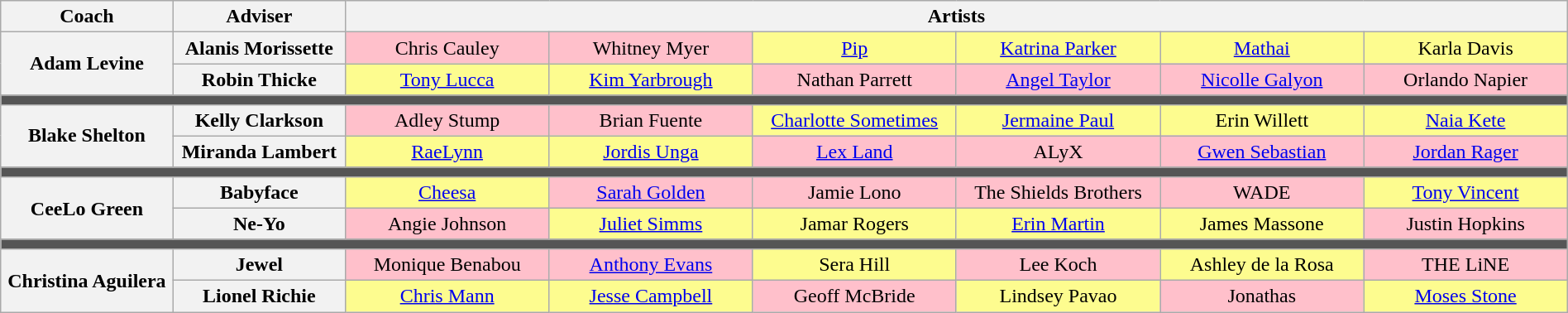<table class="wikitable" style="text-align: center; width:100%;">
<tr>
<th style="width:11%;">Coach</th>
<th style="width:11%;">Adviser</th>
<th colspan="6" style="width:78%;">Artists</th>
</tr>
<tr>
<th rowspan="2">Adam Levine</th>
<th>Alanis Morissette</th>
<td scope="col"  style="width:13%; background:pink;">Chris Cauley</td>
<td scope="col"  style="width:13%; background:pink;">Whitney Myer</td>
<td scope="col"  style="width:13%; background:#fdfc8f;"><a href='#'>Pip</a></td>
<td scope="col"  style="width:13%; background:#fdfc8f;"><a href='#'>Katrina Parker</a></td>
<td scope="col"  style="width:13%; background:#fdfc8f;"><a href='#'>Mathai</a></td>
<td scope="col"  style="width:13%; background:#fdfc8f;">Karla Davis</td>
</tr>
<tr>
<th>Robin Thicke</th>
<td style="background:#fdfc8f"><a href='#'>Tony Lucca</a></td>
<td style="background:#fdfc8f"><a href='#'>Kim Yarbrough</a></td>
<td style="background:pink">Nathan Parrett</td>
<td style="background:pink"><a href='#'>Angel Taylor</a></td>
<td style="background:pink"><a href='#'>Nicolle Galyon</a></td>
<td style="background:pink">Orlando Napier</td>
</tr>
<tr>
<td colspan="8" style="background:#555;"></td>
</tr>
<tr>
<th rowspan="2">Blake Shelton</th>
<th>Kelly Clarkson</th>
<td style="background:pink">Adley Stump</td>
<td style="background:pink">Brian Fuente</td>
<td style="background:#fdfc8f"><a href='#'>Charlotte Sometimes</a></td>
<td style="background:#fdfc8f"><a href='#'>Jermaine Paul</a></td>
<td style="background:#fdfc8f">Erin Willett</td>
<td style="background:#fdfc8f"><a href='#'>Naia Kete</a></td>
</tr>
<tr>
<th>Miranda Lambert</th>
<td style="background:#fdfc8f"><a href='#'>RaeLynn</a></td>
<td style="background:#fdfc8f"><a href='#'>Jordis Unga</a></td>
<td style="background:pink"><a href='#'>Lex Land</a></td>
<td style="background:pink">ALyX</td>
<td style="background:pink"><a href='#'>Gwen Sebastian</a></td>
<td style="background:pink"><a href='#'>Jordan Rager</a></td>
</tr>
<tr>
<td colspan="8" style="background:#555;"></td>
</tr>
<tr>
<th rowspan="2">CeeLo Green</th>
<th>Babyface</th>
<td style="background:#fdfc8f"><a href='#'>Cheesa</a></td>
<td style="background:pink"><a href='#'>Sarah Golden</a></td>
<td style="background:pink">Jamie Lono</td>
<td style="background:pink">The Shields Brothers</td>
<td style="background:pink">WADE</td>
<td style="background:#fdfc8f"><a href='#'>Tony Vincent</a></td>
</tr>
<tr>
<th>Ne-Yo</th>
<td style="background:pink">Angie Johnson</td>
<td style="background:#fdfc8f"><a href='#'>Juliet Simms</a></td>
<td style="background:#fdfc8f">Jamar Rogers</td>
<td style="background:#fdfc8f"><a href='#'>Erin Martin</a></td>
<td style="background:#fdfc8f">James Massone</td>
<td style="background:pink">Justin Hopkins</td>
</tr>
<tr>
<td colspan="8" style="background:#555;"></td>
</tr>
<tr>
<th rowspan="2">Christina Aguilera</th>
<th>Jewel</th>
<td style="background:pink">Monique Benabou</td>
<td style="background:pink"><a href='#'>Anthony Evans</a></td>
<td style="background:#fdfc8f">Sera Hill</td>
<td style="background:pink">Lee Koch</td>
<td style="background:#fdfc8f">Ashley de la Rosa</td>
<td style="background:pink">THE LiNE</td>
</tr>
<tr>
<th>Lionel Richie</th>
<td style="background:#fdfc8f"><a href='#'>Chris Mann</a></td>
<td style="background:#fdfc8f"><a href='#'>Jesse Campbell</a></td>
<td style="background:pink">Geoff McBride</td>
<td style="background:#fdfc8f">Lindsey Pavao</td>
<td style="background:pink">Jonathas</td>
<td style="background:#fdfc8f"><a href='#'>Moses Stone</a></td>
</tr>
</table>
